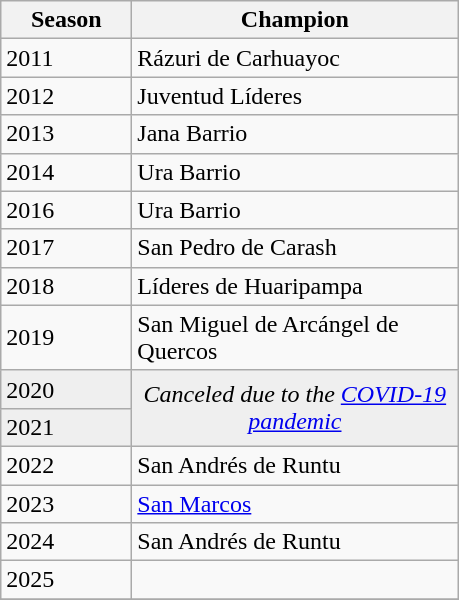<table class="wikitable sortable">
<tr>
<th width=80px>Season</th>
<th width=210px>Champion</th>
</tr>
<tr>
<td>2011</td>
<td>Rázuri de Carhuayoc</td>
</tr>
<tr>
<td>2012</td>
<td>Juventud Líderes</td>
</tr>
<tr>
<td>2013</td>
<td>Jana Barrio</td>
</tr>
<tr>
<td>2014</td>
<td>Ura Barrio</td>
</tr>
<tr>
<td>2016</td>
<td>Ura Barrio</td>
</tr>
<tr>
<td>2017</td>
<td>San Pedro de Carash</td>
</tr>
<tr>
<td>2018</td>
<td>Líderes de Huaripampa</td>
</tr>
<tr>
<td>2019</td>
<td>San Miguel de Arcángel de Quercos</td>
</tr>
<tr bgcolor=#efefef>
<td>2020</td>
<td rowspan=2 colspan="1" align=center><em>Canceled due to the <a href='#'>COVID-19 pandemic</a></em></td>
</tr>
<tr bgcolor=#efefef>
<td>2021</td>
</tr>
<tr>
<td>2022</td>
<td>San Andrés de Runtu</td>
</tr>
<tr>
<td>2023</td>
<td><a href='#'>San Marcos</a></td>
</tr>
<tr>
<td>2024</td>
<td>San Andrés de Runtu</td>
</tr>
<tr>
<td>2025</td>
<td></td>
</tr>
<tr>
</tr>
</table>
